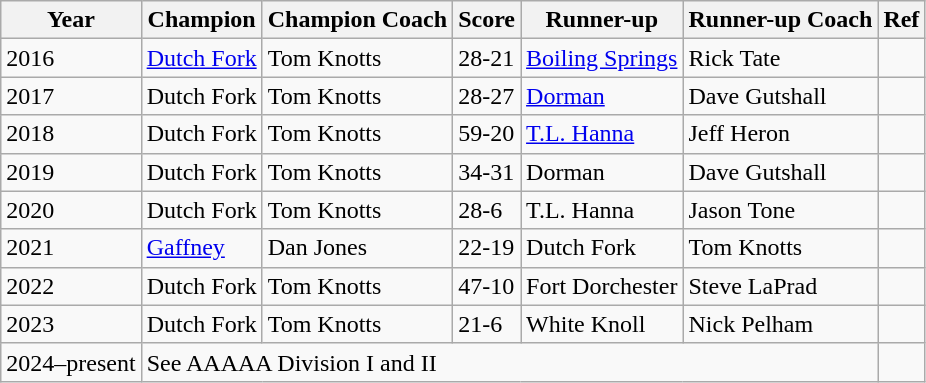<table class="wikitable sortable">
<tr>
<th scope="col">Year</th>
<th scope="col">Champion</th>
<th scope="col">Champion Coach</th>
<th scope="col">Score</th>
<th scope="col">Runner-up</th>
<th scope="col">Runner-up Coach</th>
<th scope="col">Ref</th>
</tr>
<tr>
<td>2016</td>
<td><a href='#'>Dutch Fork</a></td>
<td>Tom Knotts</td>
<td>28-21</td>
<td><a href='#'>Boiling Springs</a></td>
<td>Rick Tate</td>
<td></td>
</tr>
<tr>
<td>2017</td>
<td>Dutch Fork</td>
<td>Tom Knotts</td>
<td>28-27</td>
<td><a href='#'>Dorman</a></td>
<td>Dave Gutshall</td>
<td></td>
</tr>
<tr>
<td>2018</td>
<td>Dutch Fork</td>
<td>Tom Knotts</td>
<td>59-20</td>
<td><a href='#'>T.L. Hanna</a></td>
<td>Jeff Heron</td>
<td></td>
</tr>
<tr>
<td>2019</td>
<td>Dutch Fork</td>
<td>Tom Knotts</td>
<td>34-31</td>
<td>Dorman</td>
<td>Dave Gutshall</td>
<td></td>
</tr>
<tr>
<td>2020</td>
<td>Dutch Fork</td>
<td>Tom Knotts</td>
<td>28-6</td>
<td>T.L. Hanna</td>
<td>Jason Tone</td>
<td></td>
</tr>
<tr>
<td>2021</td>
<td><a href='#'>Gaffney</a></td>
<td>Dan Jones</td>
<td>22-19</td>
<td>Dutch Fork</td>
<td>Tom Knotts</td>
<td></td>
</tr>
<tr>
<td>2022</td>
<td>Dutch Fork</td>
<td>Tom Knotts</td>
<td>47-10</td>
<td>Fort Dorchester</td>
<td>Steve LaPrad</td>
<td></td>
</tr>
<tr>
<td>2023</td>
<td>Dutch Fork</td>
<td>Tom Knotts</td>
<td>21-6</td>
<td>White Knoll</td>
<td>Nick Pelham</td>
<td></td>
</tr>
<tr>
<td>2024–present</td>
<td colspan="5">See AAAAA Division I and II</td>
</tr>
</table>
